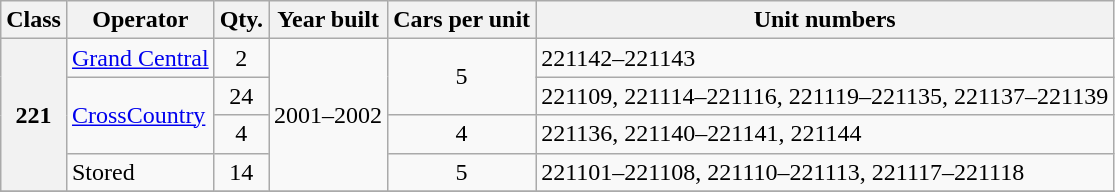<table class="wikitable">
<tr>
<th>Class</th>
<th>Operator</th>
<th>Qty.</th>
<th>Year built</th>
<th>Cars per unit</th>
<th>Unit numbers</th>
</tr>
<tr>
<th rowspan="4">221</th>
<td rowspan="1"><a href='#'>Grand Central</a></td>
<td rowspan="1" align="center">2</td>
<td rowspan="4">2001–2002</td>
<td rowspan="2" align="center">5</td>
<td>221142–221143</td>
</tr>
<tr>
<td rowspan=2><a href='#'>CrossCountry</a></td>
<td align=center>24</td>
<td>221109, 221114–221116, 221119–221135, 221137–221139</td>
</tr>
<tr>
<td align=center>4</td>
<td align=center>4</td>
<td>221136, 221140–221141, 221144</td>
</tr>
<tr>
<td rowspan="1">Stored</td>
<td align="center">14</td>
<td align="center">5</td>
<td>221101–221108, 221110–221113, 221117–221118</td>
</tr>
<tr>
</tr>
</table>
